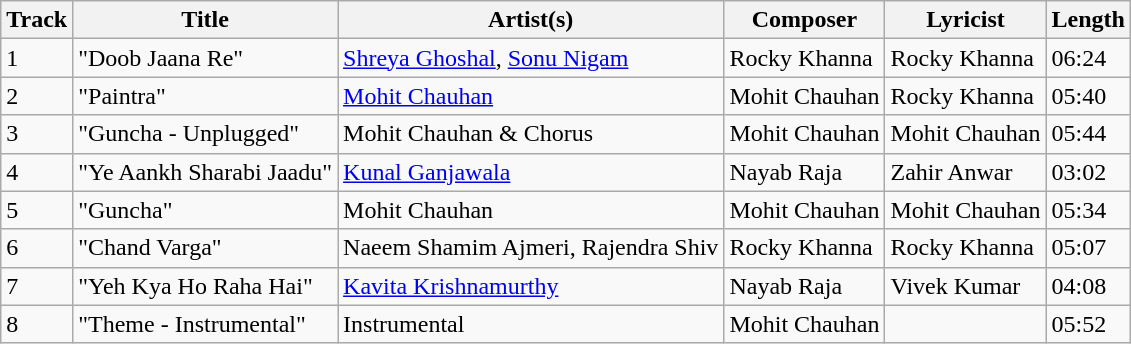<table class=wikitable>
<tr>
<th>Track</th>
<th>Title</th>
<th>Artist(s)</th>
<th>Composer</th>
<th>Lyricist</th>
<th>Length</th>
</tr>
<tr>
<td>1</td>
<td>"Doob Jaana Re"</td>
<td><a href='#'>Shreya Ghoshal</a>, <a href='#'>Sonu Nigam</a></td>
<td>Rocky Khanna</td>
<td>Rocky Khanna</td>
<td>06:24</td>
</tr>
<tr>
<td>2</td>
<td>"Paintra"</td>
<td><a href='#'>Mohit Chauhan</a></td>
<td>Mohit Chauhan</td>
<td>Rocky Khanna</td>
<td>05:40</td>
</tr>
<tr>
<td>3</td>
<td>"Guncha - Unplugged"</td>
<td>Mohit Chauhan & Chorus</td>
<td>Mohit Chauhan</td>
<td>Mohit Chauhan</td>
<td>05:44</td>
</tr>
<tr>
<td>4</td>
<td>"Ye Aankh Sharabi Jaadu"</td>
<td><a href='#'>Kunal Ganjawala</a></td>
<td>Nayab Raja</td>
<td>Zahir Anwar</td>
<td>03:02</td>
</tr>
<tr>
<td>5</td>
<td>"Guncha"</td>
<td>Mohit Chauhan</td>
<td>Mohit Chauhan</td>
<td>Mohit Chauhan</td>
<td>05:34</td>
</tr>
<tr>
<td>6</td>
<td>"Chand Varga"</td>
<td>Naeem Shamim Ajmeri, Rajendra Shiv</td>
<td>Rocky Khanna</td>
<td>Rocky Khanna</td>
<td>05:07</td>
</tr>
<tr>
<td>7</td>
<td>"Yeh Kya Ho Raha Hai"</td>
<td><a href='#'>Kavita Krishnamurthy</a></td>
<td>Nayab Raja</td>
<td>Vivek Kumar</td>
<td>04:08</td>
</tr>
<tr>
<td>8</td>
<td>"Theme - Instrumental"</td>
<td>Instrumental</td>
<td>Mohit Chauhan</td>
<td></td>
<td>05:52</td>
</tr>
</table>
